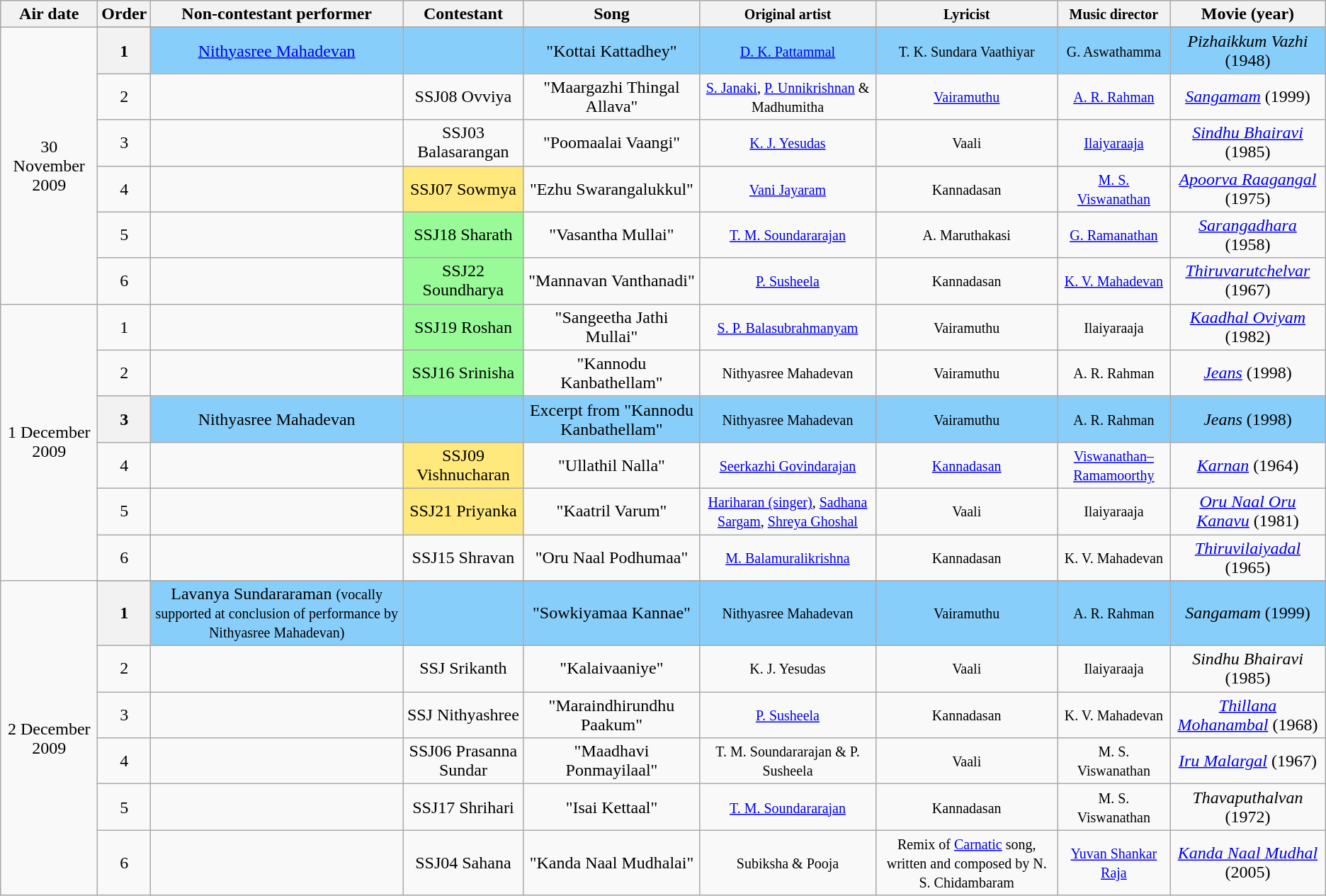<table class="wikitable sortable sticky-header" style="text-align: center; width: auto;">
<tr style="background:lightgrey; text-align:center;">
<th>Air date</th>
<th>Order</th>
<th>Non-contestant performer</th>
<th>Contestant</th>
<th>Song</th>
<th><small>Original artist</small></th>
<th><small>Lyricist</small></th>
<th><small>Music director</small></th>
<th>Movie (year)</th>
</tr>
<tr>
<td rowspan=7>30 November 2009</td>
</tr>
<tr style="background:lightskyblue">
<th scope="row">1</th>
<td><a href='#'>Nithyasree Mahadevan</a></td>
<td></td>
<td>"Kottai Kattadhey"</td>
<td><small><a href='#'>D. K. Pattammal</a></small></td>
<td><small>T. K. Sundara Vaathiyar</small></td>
<td><small>G. Aswathamma</small></td>
<td><em>Pizhaikkum Vazhi</em> (1948)</td>
</tr>
<tr>
<td>2</td>
<td></td>
<td>SSJ08 Ovviya</td>
<td>"Maargazhi Thingal Allava"</td>
<td><small><a href='#'>S. Janaki</a>, <a href='#'>P. Unnikrishnan</a> & Madhumitha</small></td>
<td><small><a href='#'>Vairamuthu</a></small></td>
<td><small><a href='#'>A. R. Rahman</a></small></td>
<td><em><a href='#'>Sangamam</a></em> (1999)</td>
</tr>
<tr>
<td>3</td>
<td></td>
<td>SSJ03 Balasarangan</td>
<td>"Poomaalai Vaangi"</td>
<td><small><a href='#'>K. J. Yesudas</a></small></td>
<td><small>Vaali</small></td>
<td><small><a href='#'>Ilaiyaraaja</a></small></td>
<td><em><a href='#'>Sindhu Bhairavi</a></em> (1985)</td>
</tr>
<tr>
<td>4</td>
<td></td>
<td style="background:#ffe87c">SSJ07 Sowmya</td>
<td>"Ezhu Swarangalukkul"</td>
<td><small><a href='#'>Vani Jayaram</a></small></td>
<td><small>Kannadasan</small></td>
<td><small><a href='#'>M. S. Viswanathan</a></small></td>
<td><em><a href='#'>Apoorva Raagangal</a></em> (1975)</td>
</tr>
<tr>
<td>5</td>
<td></td>
<td style="background:palegreen">SSJ18 Sharath</td>
<td>"Vasantha Mullai"</td>
<td><small><a href='#'>T. M. Soundararajan</a></small></td>
<td><small>A. Maruthakasi</small></td>
<td><small><a href='#'>G. Ramanathan</a></small></td>
<td><em><a href='#'>Sarangadhara</a></em> (1958)</td>
</tr>
<tr>
<td>6</td>
<td></td>
<td style="background:palegreen">SSJ22 Soundharya</td>
<td>"Mannavan Vanthanadi"</td>
<td><small><a href='#'>P. Susheela</a></small></td>
<td><small>Kannadasan</small></td>
<td><small><a href='#'>K. V. Mahadevan</a></small></td>
<td><em><a href='#'>Thiruvarutchelvar</a></em> (1967)</td>
</tr>
<tr>
<td rowspan=6>1 December 2009</td>
<td>1</td>
<td></td>
<td style="background:palegreen">SSJ19 Roshan</td>
<td>"Sangeetha Jathi Mullai"</td>
<td><small><a href='#'>S. P. Balasubrahmanyam</a></small></td>
<td><small>Vairamuthu</small></td>
<td><small>Ilaiyaraaja</small></td>
<td><em><a href='#'>Kaadhal Oviyam</a></em> (1982)</td>
</tr>
<tr>
<td>2</td>
<td></td>
<td style="background:palegreen">SSJ16 Srinisha</td>
<td>"Kannodu Kanbathellam"</td>
<td><small>Nithyasree Mahadevan</small></td>
<td><small>Vairamuthu</small></td>
<td><small>A. R. Rahman</small></td>
<td><em><a href='#'>Jeans</a></em> (1998)</td>
</tr>
<tr style="background:lightskyblue">
<th scope="row">3</th>
<td>Nithyasree Mahadevan</td>
<td></td>
<td>Excerpt from "Kannodu Kanbathellam"</td>
<td><small>Nithyasree Mahadevan</small></td>
<td><small>Vairamuthu</small></td>
<td><small>A. R. Rahman</small></td>
<td><em>Jeans</em> (1998)</td>
</tr>
<tr>
<td>4</td>
<td></td>
<td style="background:#ffe87c">SSJ09 Vishnucharan</td>
<td>"Ullathil Nalla"</td>
<td><small><a href='#'>Seerkazhi Govindarajan</a></small></td>
<td><small><a href='#'>Kannadasan</a></small></td>
<td><small><a href='#'>Viswanathan–Ramamoorthy</a></small></td>
<td><em><a href='#'>Karnan</a></em> (1964)</td>
</tr>
<tr>
<td>5</td>
<td></td>
<td style="background:#ffe87c">SSJ21 Priyanka</td>
<td>"Kaatril Varum"</td>
<td><small><a href='#'>Hariharan (singer)</a>, <a href='#'>Sadhana Sargam</a>, <a href='#'>Shreya Ghoshal</a></small></td>
<td><small>Vaali</small></td>
<td><small>Ilaiyaraaja</small></td>
<td><em><a href='#'>Oru Naal Oru Kanavu</a></em> (1981)</td>
</tr>
<tr>
<td>6</td>
<td></td>
<td>SSJ15 Shravan</td>
<td>"Oru Naal Podhumaa"</td>
<td><small><a href='#'>M. Balamuralikrishna</a></small></td>
<td><small>Kannadasan</small></td>
<td><small>K. V. Mahadevan</small></td>
<td><em><a href='#'>Thiruvilaiyadal</a></em> (1965)</td>
</tr>
<tr>
<td rowspan=7>2 December 2009</td>
</tr>
<tr style="background:lightskyblue">
<th scope="row">1</th>
<td>Lavanya Sundararaman <small>(vocally supported at conclusion of performance by Nithyasree Mahadevan)</small></td>
<td></td>
<td>"Sowkiyamaa Kannae"</td>
<td><small>Nithyasree Mahadevan</small></td>
<td><small>Vairamuthu</small></td>
<td><small>A. R. Rahman</small></td>
<td><em>Sangamam</em> (1999)</td>
</tr>
<tr>
<td>2</td>
<td></td>
<td>SSJ Srikanth</td>
<td>"Kalaivaaniye"</td>
<td><small>K. J. Yesudas</small></td>
<td><small>Vaali</small></td>
<td><small>Ilaiyaraaja</small></td>
<td><em>Sindhu Bhairavi</em> (1985)</td>
</tr>
<tr>
<td>3</td>
<td></td>
<td>SSJ Nithyashree</td>
<td>"Maraindhirundhu Paakum"</td>
<td><small><a href='#'>P. Susheela</a></small></td>
<td><small>Kannadasan</small></td>
<td><small>K. V. Mahadevan</small></td>
<td><em><a href='#'>Thillana Mohanambal</a></em> (1968)</td>
</tr>
<tr>
<td>4</td>
<td></td>
<td>SSJ06 Prasanna Sundar</td>
<td>"Maadhavi Ponmayilaal"</td>
<td><small>T. M. Soundararajan & P. Susheela</small></td>
<td><small>Vaali</small></td>
<td><small>M. S. Viswanathan</small></td>
<td><em><a href='#'>Iru Malargal</a></em> (1967)</td>
</tr>
<tr>
<td>5</td>
<td></td>
<td>SSJ17 Shrihari</td>
<td>"Isai Kettaal"</td>
<td><small><a href='#'>T. M. Soundararajan</a></small></td>
<td><small>Kannadasan</small></td>
<td><small>M. S. Viswanathan</small></td>
<td><em>Thavaputhalvan</em> (1972)</td>
</tr>
<tr>
<td>6</td>
<td></td>
<td>SSJ04 Sahana</td>
<td>"Kanda Naal Mudhalai"</td>
<td><small>Subiksha & Pooja</small></td>
<td><small>Remix of <a href='#'>Carnatic</a> song, written and composed by N. S. Chidambaram</small></td>
<td><small><a href='#'>Yuvan Shankar Raja</a></small></td>
<td><em><a href='#'>Kanda Naal Mudhal</a></em> (2005)</td>
</tr>
</table>
